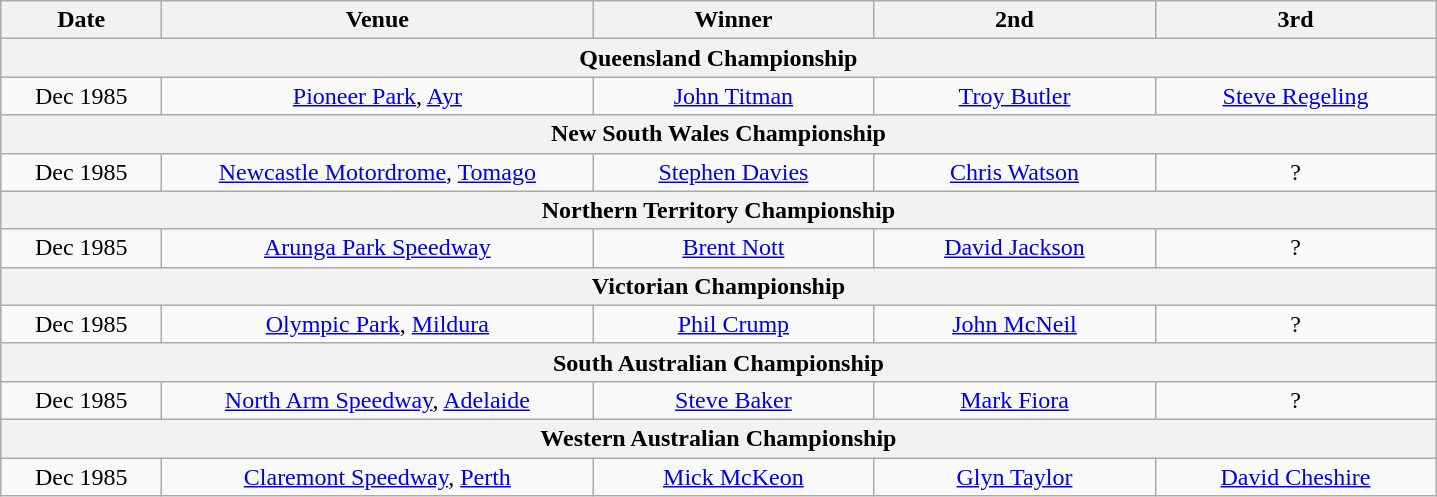<table class="wikitable" style="text-align:center">
<tr>
<th width=100>Date</th>
<th width=280>Venue</th>
<th width=180>Winner</th>
<th width=180>2nd</th>
<th width=180>3rd</th>
</tr>
<tr>
<th colspan=6>Queensland Championship</th>
</tr>
<tr>
<td align=center>Dec 1985</td>
<td><a href='#'>Pioneer Park</a>, <a href='#'>Ayr</a></td>
<td><a href='#'>John Titman</a></td>
<td><a href='#'>Troy Butler</a></td>
<td><a href='#'>Steve Regeling</a></td>
</tr>
<tr>
<th colspan=6>New South Wales Championship</th>
</tr>
<tr>
<td align=center>Dec 1985</td>
<td><a href='#'>Newcastle Motordrome</a>, <a href='#'>Tomago</a></td>
<td><a href='#'>Stephen Davies</a></td>
<td><a href='#'>Chris Watson</a></td>
<td>?</td>
</tr>
<tr>
<th colspan=6>Northern Territory Championship</th>
</tr>
<tr>
<td align=center>Dec 1985</td>
<td><a href='#'>Arunga Park Speedway</a></td>
<td><a href='#'>Brent Nott</a></td>
<td><a href='#'>David Jackson</a></td>
<td>?</td>
</tr>
<tr>
<th colspan=6>Victorian Championship</th>
</tr>
<tr>
<td align=center>Dec 1985</td>
<td><a href='#'>Olympic Park</a>, <a href='#'>Mildura</a></td>
<td><a href='#'>Phil Crump</a></td>
<td><a href='#'>John McNeil</a></td>
<td>?</td>
</tr>
<tr>
<th colspan=6>South Australian Championship</th>
</tr>
<tr>
<td align=center>Dec 1985</td>
<td><a href='#'>North Arm Speedway</a>, <a href='#'>Adelaide</a></td>
<td><a href='#'>Steve Baker</a></td>
<td><a href='#'>Mark Fiora</a></td>
<td>?</td>
</tr>
<tr>
<th colspan=6>Western Australian Championship</th>
</tr>
<tr>
<td align=center>Dec 1985</td>
<td><a href='#'>Claremont Speedway</a>, <a href='#'>Perth</a></td>
<td><a href='#'>Mick McKeon</a></td>
<td><a href='#'>Glyn Taylor</a></td>
<td><a href='#'>David Cheshire</a></td>
</tr>
</table>
